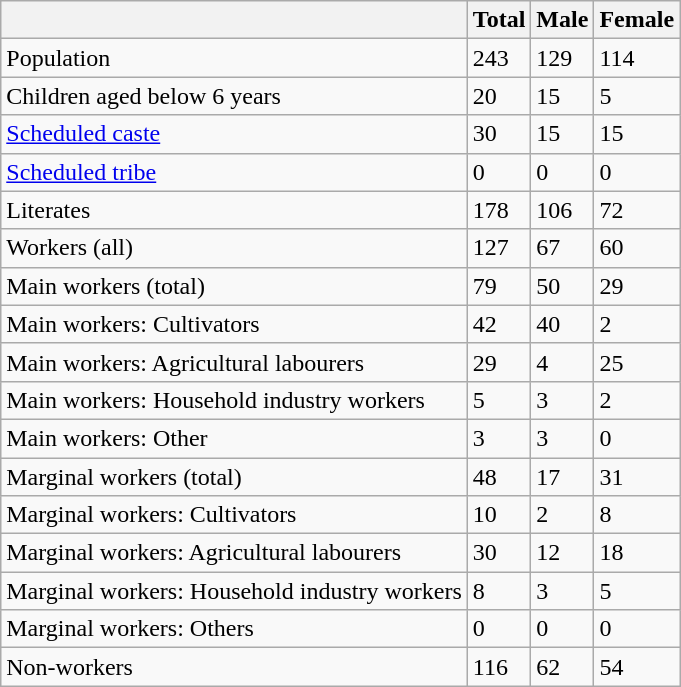<table class="wikitable sortable">
<tr>
<th></th>
<th>Total</th>
<th>Male</th>
<th>Female</th>
</tr>
<tr>
<td>Population</td>
<td>243</td>
<td>129</td>
<td>114</td>
</tr>
<tr>
<td>Children aged below 6 years</td>
<td>20</td>
<td>15</td>
<td>5</td>
</tr>
<tr>
<td><a href='#'>Scheduled caste</a></td>
<td>30</td>
<td>15</td>
<td>15</td>
</tr>
<tr>
<td><a href='#'>Scheduled tribe</a></td>
<td>0</td>
<td>0</td>
<td>0</td>
</tr>
<tr>
<td>Literates</td>
<td>178</td>
<td>106</td>
<td>72</td>
</tr>
<tr>
<td>Workers (all)</td>
<td>127</td>
<td>67</td>
<td>60</td>
</tr>
<tr>
<td>Main workers (total)</td>
<td>79</td>
<td>50</td>
<td>29</td>
</tr>
<tr>
<td>Main workers: Cultivators</td>
<td>42</td>
<td>40</td>
<td>2</td>
</tr>
<tr>
<td>Main workers: Agricultural labourers</td>
<td>29</td>
<td>4</td>
<td>25</td>
</tr>
<tr>
<td>Main workers: Household industry workers</td>
<td>5</td>
<td>3</td>
<td>2</td>
</tr>
<tr>
<td>Main workers: Other</td>
<td>3</td>
<td>3</td>
<td>0</td>
</tr>
<tr>
<td>Marginal workers (total)</td>
<td>48</td>
<td>17</td>
<td>31</td>
</tr>
<tr>
<td>Marginal workers: Cultivators</td>
<td>10</td>
<td>2</td>
<td>8</td>
</tr>
<tr>
<td>Marginal workers: Agricultural labourers</td>
<td>30</td>
<td>12</td>
<td>18</td>
</tr>
<tr>
<td>Marginal workers: Household industry workers</td>
<td>8</td>
<td>3</td>
<td>5</td>
</tr>
<tr>
<td>Marginal workers: Others</td>
<td>0</td>
<td>0</td>
<td>0</td>
</tr>
<tr>
<td>Non-workers</td>
<td>116</td>
<td>62</td>
<td>54</td>
</tr>
</table>
